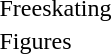<table>
<tr>
<td>Freeskating<br></td>
<td></td>
<td></td>
<td></td>
</tr>
<tr>
<td>Figures<br></td>
<td></td>
<td></td>
<td></td>
</tr>
</table>
